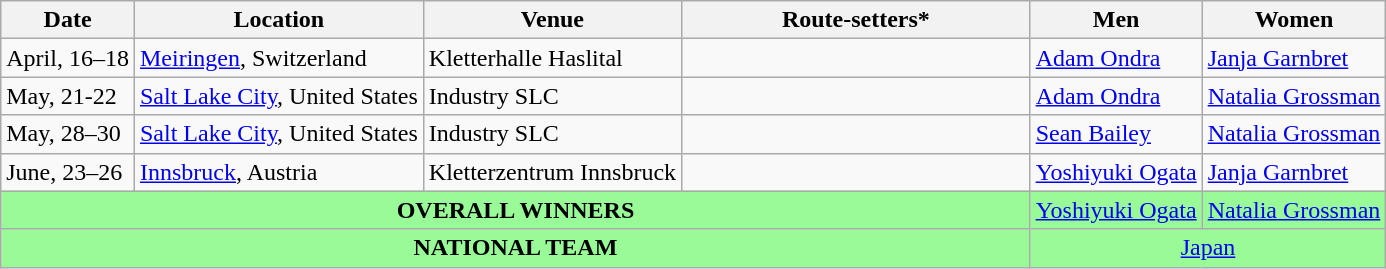<table class="wikitable">
<tr>
<th>Date</th>
<th>Location</th>
<th>Venue</th>
<th width=225>Route-setters*</th>
<th>Men</th>
<th>Women</th>
</tr>
<tr>
<td>April, 16–18</td>
<td> <a href='#'>Meiringen</a>, Switzerland</td>
<td>Kletterhalle Haslital</td>
<td></td>
<td> <a href='#'>Adam Ondra</a></td>
<td> <a href='#'>Janja Garnbret</a></td>
</tr>
<tr>
<td>May, 21-22</td>
<td> <a href='#'>Salt Lake City</a>, United States</td>
<td>Industry SLC</td>
<td></td>
<td> <a href='#'>Adam Ondra</a></td>
<td> <a href='#'>Natalia Grossman</a></td>
</tr>
<tr>
<td>May, 28–30</td>
<td> <a href='#'>Salt Lake City</a>, United States</td>
<td>Industry SLC</td>
<td></td>
<td> <a href='#'>Sean Bailey</a></td>
<td> <a href='#'>Natalia Grossman</a></td>
</tr>
<tr>
<td>June, 23–26</td>
<td> <a href='#'>Innsbruck</a>, Austria</td>
<td>Kletterzentrum Innsbruck</td>
<td></td>
<td> <a href='#'>Yoshiyuki Ogata</a></td>
<td> <a href='#'>Janja Garnbret</a></td>
</tr>
<tr style="background:#98FB98">
<td colspan="4" align="center"><strong>OVERALL WINNERS</strong></td>
<td> <a href='#'>Yoshiyuki Ogata</a></td>
<td> <a href='#'>Natalia Grossman</a></td>
</tr>
<tr style="background:#98FB98">
<td colspan="4" align="center"><strong>NATIONAL TEAM</strong></td>
<td colspan="2" align="center"> <a href='#'>Japan</a></td>
</tr>
</table>
